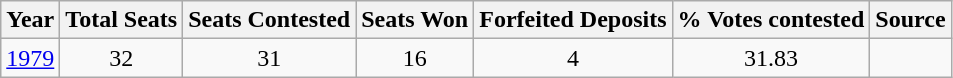<table class="wikitable" style="text-align:center;">
<tr>
<th>Year</th>
<th>Total Seats</th>
<th>Seats Contested</th>
<th>Seats Won</th>
<th>Forfeited Deposits</th>
<th>% Votes contested</th>
<th>Source</th>
</tr>
<tr>
<td><a href='#'>1979</a></td>
<td>32</td>
<td>31</td>
<td>16</td>
<td>4</td>
<td>31.83</td>
<td></td>
</tr>
</table>
